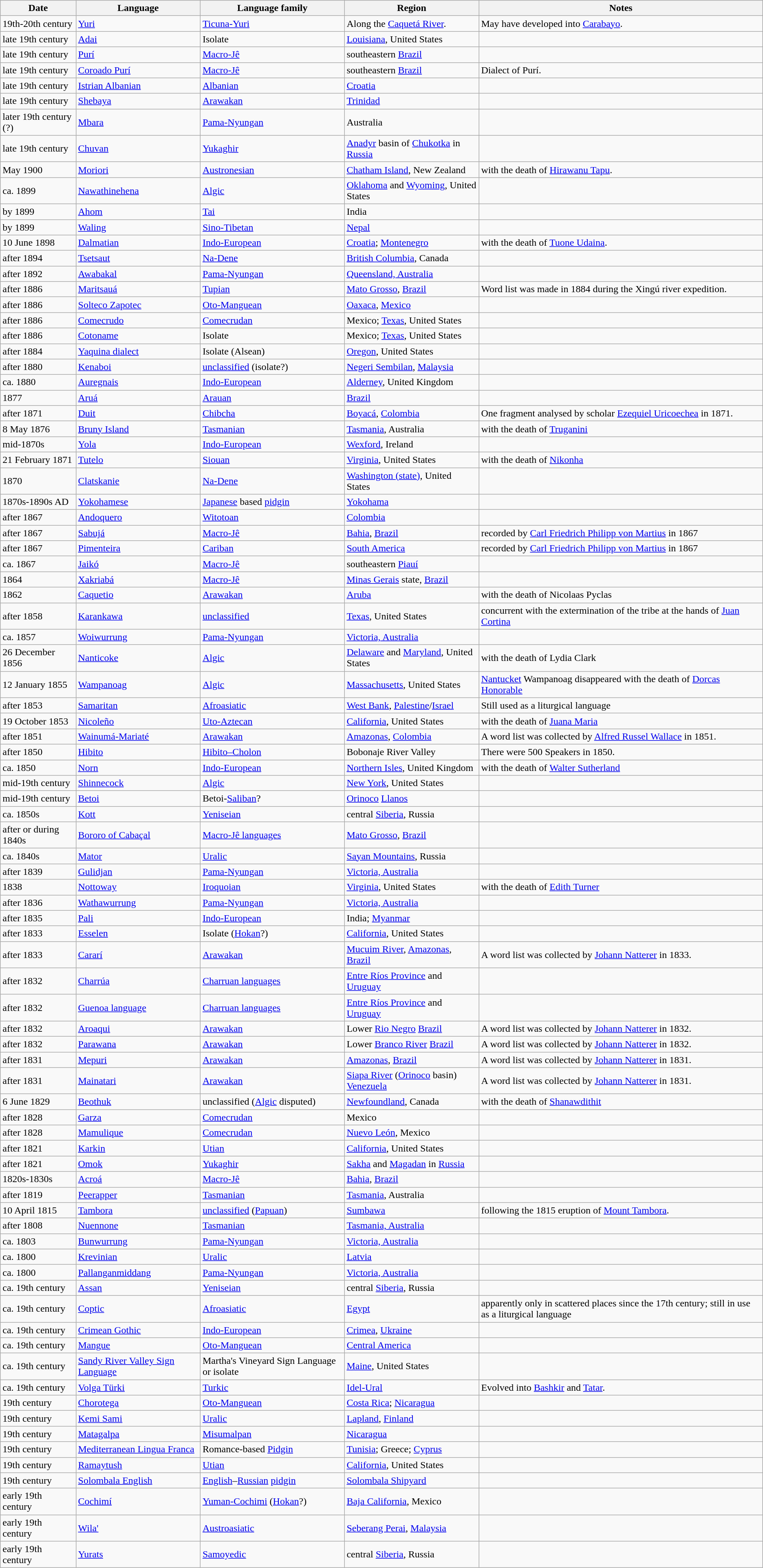<table class="wikitable sortable" border="1">
<tr>
<th>Date</th>
<th>Language</th>
<th>Language family</th>
<th>Region</th>
<th>Notes</th>
</tr>
<tr>
<td>19th-20th century</td>
<td><a href='#'>Yuri</a></td>
<td><a href='#'>Ticuna-Yuri</a></td>
<td>Along the <a href='#'>Caquetá River</a>.</td>
<td>May have developed into <a href='#'>Carabayo</a>.</td>
</tr>
<tr>
<td>late 19th century</td>
<td><a href='#'>Adai</a></td>
<td>Isolate</td>
<td><a href='#'>Louisiana</a>, United States</td>
<td></td>
</tr>
<tr>
<td>late 19th century</td>
<td><a href='#'>Purí</a></td>
<td><a href='#'>Macro-Jê</a></td>
<td>southeastern <a href='#'>Brazil</a></td>
<td></td>
</tr>
<tr>
<td>late 19th century</td>
<td><a href='#'>Coroado Purí</a></td>
<td><a href='#'>Macro-Jê</a></td>
<td>southeastern <a href='#'>Brazil</a></td>
<td>Dialect of Purí.</td>
</tr>
<tr>
<td>late 19th century</td>
<td><a href='#'>Istrian Albanian</a></td>
<td><a href='#'>Albanian</a></td>
<td><a href='#'>Croatia</a></td>
<td></td>
</tr>
<tr>
<td>late 19th century</td>
<td><a href='#'>Shebaya</a></td>
<td><a href='#'>Arawakan</a></td>
<td><a href='#'>Trinidad</a></td>
<td></td>
</tr>
<tr>
<td>later 19th century (?)</td>
<td><a href='#'>Mbara</a></td>
<td><a href='#'>Pama-Nyungan</a></td>
<td>Australia</td>
<td></td>
</tr>
<tr>
<td>late 19th century</td>
<td><a href='#'>Chuvan</a></td>
<td><a href='#'>Yukaghir</a></td>
<td><a href='#'>Anadyr</a> basin of <a href='#'>Chukotka</a> in <a href='#'>Russia</a></td>
<td></td>
</tr>
<tr>
<td>May 1900</td>
<td><a href='#'>Moriori</a></td>
<td><a href='#'>Austronesian</a></td>
<td><a href='#'>Chatham Island</a>, New Zealand</td>
<td>with the death of <a href='#'>Hirawanu Tapu</a>.</td>
</tr>
<tr>
<td>ca. 1899</td>
<td><a href='#'>Nawathinehena</a></td>
<td><a href='#'>Algic</a></td>
<td><a href='#'>Oklahoma</a> and <a href='#'>Wyoming</a>, United States</td>
<td></td>
</tr>
<tr>
<td>by 1899</td>
<td><a href='#'>Ahom</a></td>
<td><a href='#'>Tai</a></td>
<td>India</td>
<td></td>
</tr>
<tr>
<td>by 1899</td>
<td><a href='#'>Waling</a></td>
<td><a href='#'>Sino-Tibetan</a></td>
<td><a href='#'>Nepal</a></td>
<td></td>
</tr>
<tr>
<td>10 June 1898</td>
<td><a href='#'>Dalmatian</a></td>
<td><a href='#'>Indo-European</a></td>
<td><a href='#'>Croatia</a>; <a href='#'>Montenegro</a></td>
<td>with the death of <a href='#'>Tuone Udaina</a>.</td>
</tr>
<tr>
<td>after 1894</td>
<td><a href='#'>Tsetsaut</a></td>
<td><a href='#'>Na-Dene</a></td>
<td><a href='#'>British Columbia</a>, Canada</td>
<td></td>
</tr>
<tr>
<td>after 1892</td>
<td><a href='#'>Awabakal</a></td>
<td><a href='#'>Pama-Nyungan</a></td>
<td><a href='#'>Queensland, Australia</a></td>
<td></td>
</tr>
<tr>
<td>after 1886</td>
<td><a href='#'>Maritsauá</a></td>
<td><a href='#'>Tupian</a></td>
<td><a href='#'>Mato Grosso</a>, <a href='#'>Brazil</a></td>
<td>Word list was made in 1884 during the Xingú river expedition.</td>
</tr>
<tr>
<td>after 1886</td>
<td><a href='#'>Solteco Zapotec</a></td>
<td><a href='#'>Oto-Manguean</a></td>
<td><a href='#'>Oaxaca</a>, <a href='#'>Mexico</a></td>
<td></td>
</tr>
<tr>
<td>after 1886</td>
<td><a href='#'>Comecrudo</a></td>
<td><a href='#'>Comecrudan</a></td>
<td>Mexico; <a href='#'>Texas</a>, United States</td>
<td></td>
</tr>
<tr>
<td>after 1886</td>
<td><a href='#'>Cotoname</a></td>
<td>Isolate</td>
<td>Mexico; <a href='#'>Texas</a>, United States</td>
<td></td>
</tr>
<tr>
<td>after 1884</td>
<td><a href='#'>Yaquina dialect</a></td>
<td>Isolate (Alsean)</td>
<td><a href='#'>Oregon</a>, United States</td>
<td></td>
</tr>
<tr>
<td>after 1880</td>
<td><a href='#'>Kenaboi</a></td>
<td><a href='#'>unclassified</a> (isolate?)</td>
<td><a href='#'>Negeri Sembilan</a>, <a href='#'>Malaysia</a></td>
<td></td>
</tr>
<tr>
<td>ca. 1880</td>
<td><a href='#'>Auregnais</a></td>
<td><a href='#'>Indo-European</a></td>
<td><a href='#'>Alderney</a>, United Kingdom</td>
<td></td>
</tr>
<tr>
<td>1877</td>
<td><a href='#'>Aruá</a></td>
<td><a href='#'>Arauan</a></td>
<td><a href='#'>Brazil</a></td>
<td></td>
</tr>
<tr>
<td>after 1871</td>
<td><a href='#'>Duit</a></td>
<td><a href='#'>Chibcha</a></td>
<td><a href='#'>Boyacá</a>, <a href='#'>Colombia</a></td>
<td>One fragment analysed by scholar <a href='#'>Ezequiel Uricoechea</a> in 1871.</td>
</tr>
<tr>
<td>8 May 1876</td>
<td><a href='#'>Bruny Island</a></td>
<td><a href='#'>Tasmanian</a></td>
<td><a href='#'>Tasmania</a>, Australia</td>
<td>with the death of <a href='#'>Truganini</a></td>
</tr>
<tr>
<td>mid-1870s</td>
<td><a href='#'>Yola</a></td>
<td><a href='#'>Indo-European</a></td>
<td><a href='#'>Wexford</a>, Ireland</td>
<td></td>
</tr>
<tr>
<td>21 February 1871</td>
<td><a href='#'>Tutelo</a></td>
<td><a href='#'>Siouan</a></td>
<td><a href='#'>Virginia</a>, United States</td>
<td>with the death of <a href='#'>Nikonha</a></td>
</tr>
<tr>
<td>1870</td>
<td><a href='#'>Clatskanie</a></td>
<td><a href='#'>Na-Dene</a></td>
<td><a href='#'>Washington (state)</a>, United States</td>
<td></td>
</tr>
<tr>
<td>1870s-1890s AD</td>
<td><a href='#'>Yokohamese</a></td>
<td><a href='#'>Japanese</a> based <a href='#'>pidgin</a></td>
<td><a href='#'>Yokohama</a></td>
<td></td>
</tr>
<tr>
<td>after 1867</td>
<td><a href='#'>Andoquero</a></td>
<td><a href='#'>Witotoan</a></td>
<td><a href='#'>Colombia</a></td>
<td></td>
</tr>
<tr>
<td>after 1867</td>
<td><a href='#'>Sabujá</a></td>
<td><a href='#'>Macro-Jê</a></td>
<td><a href='#'>Bahia</a>, <a href='#'>Brazil</a></td>
<td>recorded by <a href='#'>Carl Friedrich Philipp von Martius</a> in 1867</td>
</tr>
<tr>
<td>after 1867</td>
<td><a href='#'>Pimenteira</a></td>
<td><a href='#'>Cariban</a></td>
<td><a href='#'>South America</a></td>
<td>recorded by <a href='#'>Carl Friedrich Philipp von Martius</a> in 1867</td>
</tr>
<tr>
<td>ca. 1867</td>
<td><a href='#'>Jaikó</a></td>
<td><a href='#'>Macro-Jê</a></td>
<td>southeastern <a href='#'>Piauí</a></td>
<td></td>
</tr>
<tr>
<td>1864</td>
<td><a href='#'>Xakriabá</a></td>
<td><a href='#'>Macro-Jê</a></td>
<td><a href='#'>Minas Gerais</a> state, <a href='#'>Brazil</a></td>
<td></td>
</tr>
<tr>
<td>1862</td>
<td><a href='#'>Caquetio</a></td>
<td><a href='#'>Arawakan</a></td>
<td><a href='#'>Aruba</a></td>
<td>with the death of Nicolaas Pyclas</td>
</tr>
<tr>
<td>after 1858</td>
<td><a href='#'>Karankawa</a></td>
<td><a href='#'>unclassified</a></td>
<td><a href='#'>Texas</a>, United States</td>
<td>concurrent with the extermination of the tribe at the hands of <a href='#'>Juan Cortina</a></td>
</tr>
<tr>
<td>ca. 1857</td>
<td><a href='#'>Woiwurrung</a></td>
<td><a href='#'>Pama-Nyungan</a></td>
<td><a href='#'>Victoria, Australia</a></td>
<td></td>
</tr>
<tr>
<td>26 December 1856</td>
<td><a href='#'>Nanticoke</a></td>
<td><a href='#'>Algic</a></td>
<td><a href='#'>Delaware</a> and <a href='#'>Maryland</a>, United States</td>
<td>with the death of Lydia Clark</td>
</tr>
<tr>
<td>12 January 1855</td>
<td><a href='#'>Wampanoag</a></td>
<td><a href='#'>Algic</a></td>
<td><a href='#'>Massachusetts</a>, United States</td>
<td><a href='#'>Nantucket</a> Wampanoag disappeared with the death of <a href='#'>Dorcas Honorable</a></td>
</tr>
<tr>
<td>after 1853</td>
<td><a href='#'>Samaritan</a></td>
<td><a href='#'>Afroasiatic</a></td>
<td><a href='#'>West Bank</a>, <a href='#'>Palestine</a>/<a href='#'>Israel</a></td>
<td>Still used as a liturgical language</td>
</tr>
<tr>
<td>19 October 1853</td>
<td><a href='#'>Nicoleño</a></td>
<td><a href='#'>Uto-Aztecan</a></td>
<td><a href='#'>California</a>, United States</td>
<td>with the death of <a href='#'>Juana Maria</a></td>
</tr>
<tr>
<td>after 1851</td>
<td><a href='#'>Wainumá-Mariaté</a></td>
<td><a href='#'>Arawakan</a></td>
<td><a href='#'>Amazonas</a>, <a href='#'>Colombia</a></td>
<td>A word list was collected by <a href='#'>Alfred Russel Wallace</a> in 1851.</td>
</tr>
<tr>
<td>after 1850</td>
<td><a href='#'>Hibito</a></td>
<td><a href='#'>Hibito–Cholon</a></td>
<td>Bobonaje River Valley</td>
<td>There were 500 Speakers in 1850.</td>
</tr>
<tr>
<td>ca. 1850</td>
<td><a href='#'>Norn</a></td>
<td><a href='#'>Indo-European</a></td>
<td><a href='#'>Northern Isles</a>, United Kingdom</td>
<td>with the death of <a href='#'>Walter Sutherland</a></td>
</tr>
<tr>
<td>mid-19th century</td>
<td><a href='#'>Shinnecock</a></td>
<td><a href='#'>Algic</a></td>
<td><a href='#'>New York</a>, United States</td>
<td></td>
</tr>
<tr>
<td>mid-19th century</td>
<td><a href='#'>Betoi</a></td>
<td>Betoi-<a href='#'>Saliban</a>?</td>
<td><a href='#'>Orinoco</a> <a href='#'>Llanos</a></td>
<td></td>
</tr>
<tr>
<td>ca. 1850s</td>
<td><a href='#'>Kott</a></td>
<td><a href='#'>Yeniseian</a></td>
<td>central <a href='#'>Siberia</a>, Russia</td>
<td></td>
</tr>
<tr>
<td>after or during 1840s</td>
<td><a href='#'>Bororo of Cabaçal</a></td>
<td><a href='#'>Macro-Jê languages</a></td>
<td><a href='#'>Mato Grosso</a>, <a href='#'>Brazil</a></td>
<td></td>
</tr>
<tr>
<td>ca. 1840s</td>
<td><a href='#'>Mator</a></td>
<td><a href='#'>Uralic</a></td>
<td><a href='#'>Sayan Mountains</a>, Russia</td>
<td></td>
</tr>
<tr>
<td>after 1839</td>
<td><a href='#'>Gulidjan</a></td>
<td><a href='#'>Pama-Nyungan</a></td>
<td><a href='#'>Victoria, Australia</a></td>
<td></td>
</tr>
<tr>
<td>1838</td>
<td><a href='#'>Nottoway</a></td>
<td><a href='#'>Iroquoian</a></td>
<td><a href='#'>Virginia</a>, United States</td>
<td>with the death of <a href='#'>Edith Turner</a></td>
</tr>
<tr>
<td>after 1836</td>
<td><a href='#'>Wathawurrung</a></td>
<td><a href='#'>Pama-Nyungan</a></td>
<td><a href='#'>Victoria, Australia</a></td>
<td></td>
</tr>
<tr>
<td>after 1835</td>
<td><a href='#'>Pali</a></td>
<td><a href='#'>Indo-European</a></td>
<td>India; <a href='#'>Myanmar</a></td>
<td></td>
</tr>
<tr>
<td>after 1833</td>
<td><a href='#'>Esselen</a></td>
<td>Isolate (<a href='#'>Hokan</a>?)</td>
<td><a href='#'>California</a>, United States</td>
<td></td>
</tr>
<tr>
<td>after 1833</td>
<td><a href='#'>Cararí</a></td>
<td><a href='#'>Arawakan</a></td>
<td><a href='#'>Mucuim River</a>, <a href='#'>Amazonas</a>, <a href='#'>Brazil</a></td>
<td>A word list was collected by <a href='#'>Johann Natterer</a> in 1833.</td>
</tr>
<tr>
<td>after 1832</td>
<td><a href='#'>Charrúa</a></td>
<td><a href='#'>Charruan languages</a></td>
<td><a href='#'>Entre Ríos Province</a> and <a href='#'>Uruguay</a></td>
<td></td>
</tr>
<tr>
<td>after 1832</td>
<td><a href='#'>Guenoa language</a></td>
<td><a href='#'>Charruan languages</a></td>
<td><a href='#'>Entre Ríos Province</a> and <a href='#'>Uruguay</a></td>
<td></td>
</tr>
<tr>
<td>after 1832</td>
<td><a href='#'>Aroaqui</a></td>
<td><a href='#'>Arawakan</a></td>
<td>Lower <a href='#'>Rio Negro</a> <a href='#'>Brazil</a></td>
<td>A word list was collected by <a href='#'>Johann Natterer</a> in 1832.</td>
</tr>
<tr>
<td>after 1832</td>
<td><a href='#'>Parawana</a></td>
<td><a href='#'>Arawakan</a></td>
<td>Lower <a href='#'>Branco River</a> <a href='#'>Brazil</a></td>
<td>A word list was collected by <a href='#'>Johann Natterer</a> in 1832.</td>
</tr>
<tr>
<td>after 1831</td>
<td><a href='#'>Mepuri</a></td>
<td><a href='#'>Arawakan</a></td>
<td><a href='#'>Amazonas</a>, <a href='#'>Brazil</a></td>
<td>A word list was collected by <a href='#'>Johann Natterer</a> in 1831.</td>
</tr>
<tr>
<td>after 1831</td>
<td><a href='#'>Mainatari</a></td>
<td><a href='#'>Arawakan</a></td>
<td><a href='#'>Siapa River</a> (<a href='#'>Orinoco</a> basin) <a href='#'>Venezuela</a></td>
<td>A word list was collected by <a href='#'>Johann Natterer</a> in 1831.</td>
</tr>
<tr>
<td>6 June 1829</td>
<td><a href='#'>Beothuk</a></td>
<td>unclassified (<a href='#'>Algic</a> disputed)</td>
<td><a href='#'>Newfoundland</a>, Canada</td>
<td>with the death of <a href='#'>Shanawdithit</a></td>
</tr>
<tr>
<td>after 1828</td>
<td><a href='#'>Garza</a></td>
<td><a href='#'>Comecrudan</a></td>
<td>Mexico</td>
<td></td>
</tr>
<tr>
<td>after 1828</td>
<td><a href='#'>Mamulique</a></td>
<td><a href='#'>Comecrudan</a></td>
<td><a href='#'>Nuevo León</a>, Mexico</td>
<td></td>
</tr>
<tr>
<td>after 1821</td>
<td><a href='#'>Karkin</a></td>
<td><a href='#'>Utian</a></td>
<td><a href='#'>California</a>, United States</td>
<td></td>
</tr>
<tr>
<td>after 1821</td>
<td><a href='#'>Omok</a></td>
<td><a href='#'>Yukaghir</a></td>
<td><a href='#'>Sakha</a> and <a href='#'>Magadan</a> in <a href='#'>Russia</a></td>
<td></td>
</tr>
<tr>
<td>1820s-1830s</td>
<td><a href='#'>Acroá</a></td>
<td><a href='#'>Macro-Jê</a></td>
<td><a href='#'>Bahia</a>, <a href='#'>Brazil</a></td>
<td></td>
</tr>
<tr>
<td>after 1819</td>
<td><a href='#'>Peerapper</a></td>
<td><a href='#'>Tasmanian</a></td>
<td><a href='#'>Tasmania</a>, Australia</td>
</tr>
<tr>
<td>10 April 1815</td>
<td><a href='#'>Tambora</a></td>
<td><a href='#'>unclassified</a> (<a href='#'>Papuan</a>)</td>
<td><a href='#'>Sumbawa</a></td>
<td>following the 1815 eruption of <a href='#'>Mount Tambora</a>.</td>
</tr>
<tr>
<td>after 1808</td>
<td><a href='#'>Nuennone</a></td>
<td><a href='#'>Tasmanian</a></td>
<td><a href='#'>Tasmania, Australia</a></td>
<td></td>
</tr>
<tr>
<td>ca. 1803</td>
<td><a href='#'>Bunwurrung</a></td>
<td><a href='#'>Pama-Nyungan</a></td>
<td><a href='#'>Victoria, Australia</a></td>
<td></td>
</tr>
<tr>
<td>ca. 1800</td>
<td><a href='#'>Krevinian</a></td>
<td><a href='#'>Uralic</a></td>
<td><a href='#'>Latvia</a></td>
<td></td>
</tr>
<tr>
<td>ca. 1800</td>
<td><a href='#'>Pallanganmiddang</a></td>
<td><a href='#'>Pama-Nyungan</a></td>
<td><a href='#'>Victoria, Australia</a></td>
<td></td>
</tr>
<tr>
<td>ca. 19th century</td>
<td><a href='#'>Assan</a></td>
<td><a href='#'>Yeniseian</a></td>
<td>central <a href='#'>Siberia</a>, Russia</td>
<td></td>
</tr>
<tr>
<td>ca. 19th century</td>
<td><a href='#'>Coptic</a></td>
<td><a href='#'>Afroasiatic</a></td>
<td><a href='#'>Egypt</a></td>
<td>apparently only in scattered places since the 17th century; still in use as a liturgical language</td>
</tr>
<tr>
<td>ca. 19th century</td>
<td><a href='#'>Crimean Gothic</a></td>
<td><a href='#'>Indo-European</a></td>
<td><a href='#'>Crimea</a>, <a href='#'>Ukraine</a></td>
<td></td>
</tr>
<tr>
<td>ca. 19th century</td>
<td><a href='#'>Mangue</a></td>
<td><a href='#'>Oto-Manguean</a></td>
<td><a href='#'>Central America</a></td>
<td></td>
</tr>
<tr>
<td>ca. 19th century</td>
<td><a href='#'>Sandy River Valley Sign Language</a></td>
<td>Martha's Vineyard Sign Language or isolate</td>
<td><a href='#'>Maine</a>, United States</td>
<td></td>
</tr>
<tr>
<td>ca. 19th century</td>
<td><a href='#'>Volga Türki</a></td>
<td><a href='#'>Turkic</a></td>
<td><a href='#'>Idel-Ural</a></td>
<td>Evolved into <a href='#'>Bashkir</a> and <a href='#'>Tatar</a>.</td>
</tr>
<tr>
<td>19th century</td>
<td><a href='#'>Chorotega</a></td>
<td><a href='#'>Oto-Manguean</a></td>
<td><a href='#'>Costa Rica</a>; <a href='#'>Nicaragua</a></td>
<td></td>
</tr>
<tr>
<td>19th century</td>
<td><a href='#'>Kemi Sami</a></td>
<td><a href='#'>Uralic</a></td>
<td><a href='#'>Lapland</a>, <a href='#'>Finland</a></td>
<td></td>
</tr>
<tr>
<td>19th century</td>
<td><a href='#'>Matagalpa</a></td>
<td><a href='#'>Misumalpan</a></td>
<td><a href='#'>Nicaragua</a></td>
<td></td>
</tr>
<tr>
<td>19th century</td>
<td><a href='#'>Mediterranean Lingua Franca</a></td>
<td>Romance-based <a href='#'>Pidgin</a></td>
<td><a href='#'>Tunisia</a>; Greece; <a href='#'>Cyprus</a></td>
<td></td>
</tr>
<tr>
<td>19th century</td>
<td><a href='#'>Ramaytush</a></td>
<td><a href='#'>Utian</a></td>
<td><a href='#'>California</a>, United States</td>
<td></td>
</tr>
<tr>
<td>19th century</td>
<td><a href='#'>Solombala English</a></td>
<td><a href='#'>English</a>–<a href='#'>Russian</a> <a href='#'>pidgin</a></td>
<td><a href='#'>Solombala Shipyard</a></td>
<td></td>
</tr>
<tr>
<td>early 19th century</td>
<td><a href='#'>Cochimí</a></td>
<td><a href='#'>Yuman-Cochimi</a> (<a href='#'>Hokan</a>?)</td>
<td><a href='#'>Baja California</a>, Mexico</td>
<td></td>
</tr>
<tr>
<td>early 19th century</td>
<td><a href='#'>Wila'</a></td>
<td><a href='#'>Austroasiatic</a></td>
<td><a href='#'>Seberang Perai</a>, <a href='#'>Malaysia</a></td>
<td></td>
</tr>
<tr>
<td>early 19th century</td>
<td><a href='#'>Yurats</a></td>
<td><a href='#'>Samoyedic</a></td>
<td>central <a href='#'>Siberia</a>, Russia</td>
<td></td>
</tr>
</table>
